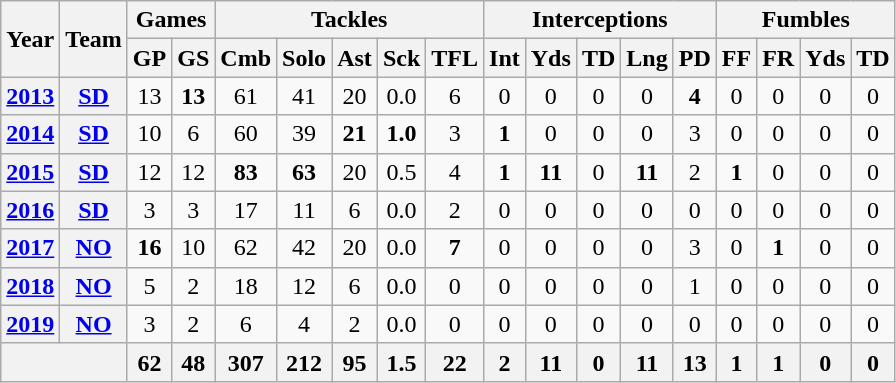<table class="wikitable" style="text-align:center">
<tr>
<th rowspan="2">Year</th>
<th rowspan="2">Team</th>
<th colspan="2">Games</th>
<th colspan="5">Tackles</th>
<th colspan="5">Interceptions</th>
<th colspan="4">Fumbles</th>
</tr>
<tr>
<th>GP</th>
<th>GS</th>
<th>Cmb</th>
<th>Solo</th>
<th>Ast</th>
<th>Sck</th>
<th>TFL</th>
<th>Int</th>
<th>Yds</th>
<th>TD</th>
<th>Lng</th>
<th>PD</th>
<th>FF</th>
<th>FR</th>
<th>Yds</th>
<th>TD</th>
</tr>
<tr>
<th><a href='#'>2013</a></th>
<th><a href='#'>SD</a></th>
<td>13</td>
<td><strong>13</strong></td>
<td>61</td>
<td>41</td>
<td>20</td>
<td>0.0</td>
<td>6</td>
<td>0</td>
<td>0</td>
<td>0</td>
<td>0</td>
<td><strong>4</strong></td>
<td>0</td>
<td>0</td>
<td>0</td>
<td>0</td>
</tr>
<tr>
<th><a href='#'>2014</a></th>
<th><a href='#'>SD</a></th>
<td>10</td>
<td>6</td>
<td>60</td>
<td>39</td>
<td><strong>21</strong></td>
<td><strong>1.0</strong></td>
<td>3</td>
<td><strong>1</strong></td>
<td>0</td>
<td>0</td>
<td>0</td>
<td>3</td>
<td>0</td>
<td>0</td>
<td>0</td>
<td>0</td>
</tr>
<tr>
<th><a href='#'>2015</a></th>
<th><a href='#'>SD</a></th>
<td>12</td>
<td>12</td>
<td><strong>83</strong></td>
<td><strong>63</strong></td>
<td>20</td>
<td>0.5</td>
<td>4</td>
<td><strong>1</strong></td>
<td><strong>11</strong></td>
<td>0</td>
<td><strong>11</strong></td>
<td>2</td>
<td><strong>1</strong></td>
<td>0</td>
<td>0</td>
<td>0</td>
</tr>
<tr>
<th><a href='#'>2016</a></th>
<th><a href='#'>SD</a></th>
<td>3</td>
<td>3</td>
<td>17</td>
<td>11</td>
<td>6</td>
<td>0.0</td>
<td>2</td>
<td>0</td>
<td>0</td>
<td>0</td>
<td>0</td>
<td>0</td>
<td>0</td>
<td>0</td>
<td>0</td>
<td>0</td>
</tr>
<tr>
<th><a href='#'>2017</a></th>
<th><a href='#'>NO</a></th>
<td><strong>16</strong></td>
<td>10</td>
<td>62</td>
<td>42</td>
<td>20</td>
<td>0.0</td>
<td><strong>7</strong></td>
<td>0</td>
<td>0</td>
<td>0</td>
<td>0</td>
<td>3</td>
<td>0</td>
<td><strong>1</strong></td>
<td>0</td>
<td>0</td>
</tr>
<tr>
<th><a href='#'>2018</a></th>
<th><a href='#'>NO</a></th>
<td>5</td>
<td>2</td>
<td>18</td>
<td>12</td>
<td>6</td>
<td>0.0</td>
<td>0</td>
<td>0</td>
<td>0</td>
<td>0</td>
<td>0</td>
<td>1</td>
<td>0</td>
<td>0</td>
<td>0</td>
<td>0</td>
</tr>
<tr>
<th><a href='#'>2019</a></th>
<th><a href='#'>NO</a></th>
<td>3</td>
<td>2</td>
<td>6</td>
<td>4</td>
<td>2</td>
<td>0.0</td>
<td>0</td>
<td>0</td>
<td>0</td>
<td>0</td>
<td>0</td>
<td>0</td>
<td>0</td>
<td>0</td>
<td>0</td>
<td>0</td>
</tr>
<tr>
<th colspan="2"></th>
<th>62</th>
<th>48</th>
<th>307</th>
<th>212</th>
<th>95</th>
<th>1.5</th>
<th>22</th>
<th>2</th>
<th>11</th>
<th>0</th>
<th>11</th>
<th>13</th>
<th>1</th>
<th>1</th>
<th>0</th>
<th>0</th>
</tr>
</table>
